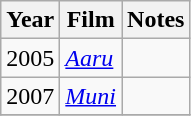<table class="wikitable sortable">
<tr>
<th>Year</th>
<th>Film</th>
<th>Notes</th>
</tr>
<tr>
<td>2005</td>
<td><em><a href='#'>Aaru</a></em></td>
<td></td>
</tr>
<tr>
<td>2007</td>
<td><em><a href='#'>Muni</a></em></td>
<td></td>
</tr>
<tr>
</tr>
</table>
